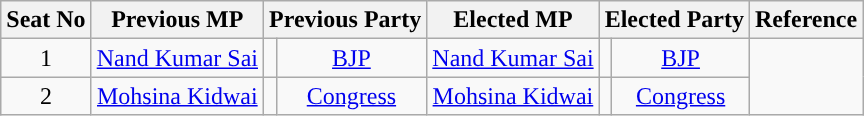<table class="wikitable">
<tr>
<th>Seat No</th>
<th>Previous MP</th>
<th colspan=2>Previous Party</th>
<th>Elected MP</th>
<th colspan=2>Elected Party</th>
<th>Reference</th>
</tr>
<tr style="text-align:center;">
<td>1</td>
<td><a href='#'>Nand Kumar Sai</a></td>
<td width="1px"></td>
<td><a href='#'>BJP</a></td>
<td><a href='#'>Nand Kumar Sai</a></td>
<td width="1px"></td>
<td><a href='#'>BJP</a></td>
<td rowspan=2></td>
</tr>
<tr style="text-align:center;">
<td>2</td>
<td><a href='#'>Mohsina Kidwai</a></td>
<td width="1px"></td>
<td><a href='#'>Congress</a></td>
<td><a href='#'>Mohsina Kidwai</a></td>
<td width="1px"></td>
<td><a href='#'>Congress</a></td>
</tr>
</table>
